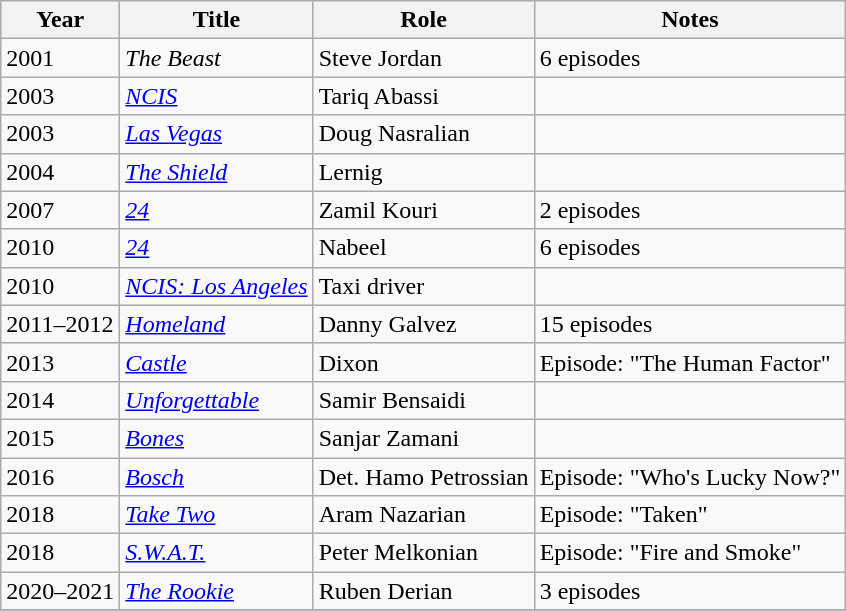<table class="wikitable sortable">
<tr>
<th>Year</th>
<th>Title</th>
<th>Role</th>
<th class="unsortable">Notes</th>
</tr>
<tr>
<td>2001</td>
<td><em>The Beast</em></td>
<td>Steve Jordan</td>
<td>6 episodes</td>
</tr>
<tr>
<td>2003</td>
<td><em><a href='#'>NCIS</a></em></td>
<td>Tariq Abassi</td>
<td></td>
</tr>
<tr>
<td>2003</td>
<td><em><a href='#'>Las Vegas</a></em></td>
<td>Doug Nasralian</td>
<td></td>
</tr>
<tr>
<td>2004</td>
<td><em><a href='#'>The Shield</a></em></td>
<td>Lernig</td>
<td></td>
</tr>
<tr>
<td>2007</td>
<td><em><a href='#'>24</a></em></td>
<td>Zamil Kouri</td>
<td>2 episodes</td>
</tr>
<tr>
<td>2010</td>
<td><em><a href='#'>24</a></em></td>
<td>Nabeel</td>
<td>6 episodes</td>
</tr>
<tr>
<td>2010</td>
<td><em><a href='#'>NCIS: Los Angeles</a></em></td>
<td>Taxi driver</td>
<td></td>
</tr>
<tr>
<td>2011–2012</td>
<td><em><a href='#'>Homeland</a></em></td>
<td>Danny Galvez</td>
<td>15 episodes</td>
</tr>
<tr>
<td>2013</td>
<td><em><a href='#'>Castle</a></em></td>
<td>Dixon</td>
<td>Episode: "The Human Factor"</td>
</tr>
<tr>
<td>2014</td>
<td><em><a href='#'>Unforgettable</a></em></td>
<td>Samir Bensaidi</td>
<td></td>
</tr>
<tr>
<td>2015</td>
<td><em><a href='#'>Bones</a></em></td>
<td>Sanjar Zamani</td>
<td></td>
</tr>
<tr>
<td>2016</td>
<td><em><a href='#'>Bosch</a></em></td>
<td>Det. Hamo Petrossian</td>
<td>Episode:  "Who's Lucky Now?"</td>
</tr>
<tr>
<td>2018</td>
<td><em><a href='#'>Take Two</a></em></td>
<td>Aram Nazarian</td>
<td>Episode: "Taken"</td>
</tr>
<tr>
<td>2018</td>
<td><em><a href='#'>S.W.A.T.</a></em></td>
<td>Peter Melkonian</td>
<td>Episode:  "Fire and Smoke"</td>
</tr>
<tr>
<td>2020–2021</td>
<td><em><a href='#'>The Rookie</a></em></td>
<td>Ruben Derian</td>
<td>3 episodes</td>
</tr>
<tr>
</tr>
</table>
